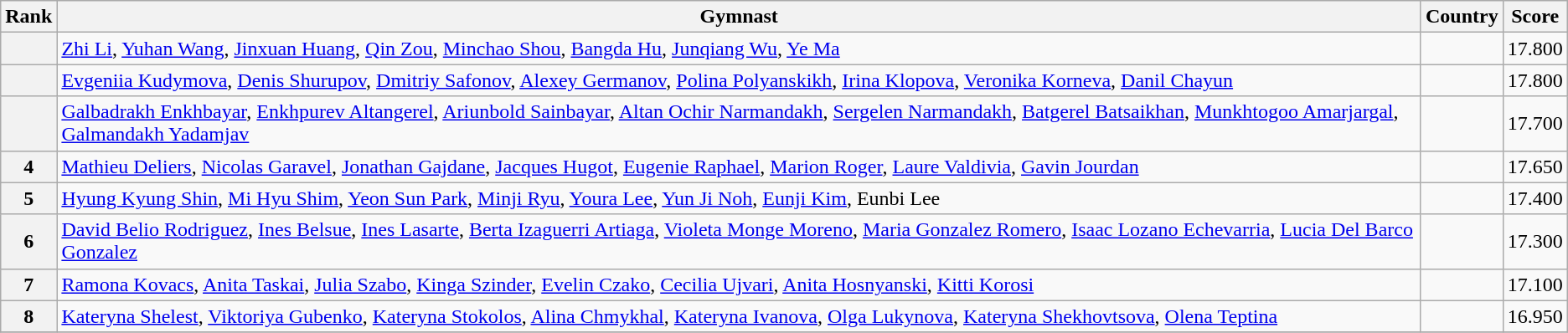<table class="wikitable sortable">
<tr>
<th>Rank</th>
<th>Gymnast</th>
<th>Country</th>
<th>Score</th>
</tr>
<tr>
<th></th>
<td><a href='#'>Zhi Li</a>, <a href='#'>Yuhan Wang</a>, <a href='#'>Jinxuan Huang</a>, <a href='#'>Qin Zou</a>, <a href='#'>Minchao Shou</a>, <a href='#'>Bangda Hu</a>, <a href='#'>Junqiang Wu</a>, <a href='#'>Ye Ma</a></td>
<td></td>
<td>17.800</td>
</tr>
<tr>
<th></th>
<td><a href='#'>Evgeniia Kudymova</a>, <a href='#'>Denis Shurupov</a>, <a href='#'>Dmitriy Safonov</a>, <a href='#'>Alexey Germanov</a>, <a href='#'>Polina Polyanskikh</a>, <a href='#'>Irina Klopova</a>, <a href='#'>Veronika Korneva</a>, <a href='#'>Danil Chayun</a></td>
<td></td>
<td>17.800</td>
</tr>
<tr>
<th></th>
<td><a href='#'>Galbadrakh Enkhbayar</a>, <a href='#'>Enkhpurev Altangerel</a>, <a href='#'>Ariunbold Sainbayar</a>, <a href='#'>Altan Ochir Narmandakh</a>, <a href='#'>Sergelen Narmandakh</a>, <a href='#'>Batgerel Batsaikhan</a>, <a href='#'>Munkhtogoo Amarjargal</a>, <a href='#'>Galmandakh Yadamjav</a></td>
<td></td>
<td>17.700</td>
</tr>
<tr>
<th>4</th>
<td><a href='#'>Mathieu Deliers</a>, <a href='#'>Nicolas Garavel</a>, <a href='#'>Jonathan Gajdane</a>, <a href='#'>Jacques Hugot</a>, <a href='#'>Eugenie Raphael</a>, <a href='#'>Marion Roger</a>, <a href='#'>Laure Valdivia</a>, <a href='#'>Gavin Jourdan</a></td>
<td></td>
<td>17.650</td>
</tr>
<tr>
<th>5</th>
<td><a href='#'>Hyung Kyung Shin</a>, <a href='#'>Mi Hyu Shim</a>, <a href='#'>Yeon Sun Park</a>, <a href='#'>Minji Ryu</a>, <a href='#'>Youra Lee</a>, <a href='#'>Yun Ji Noh</a>, <a href='#'>Eunji Kim</a>, Eunbi Lee</td>
<td></td>
<td>17.400</td>
</tr>
<tr>
<th>6</th>
<td><a href='#'>David Belio Rodriguez</a>, <a href='#'>Ines Belsue</a>, <a href='#'>Ines Lasarte</a>, <a href='#'>Berta Izaguerri Artiaga</a>, <a href='#'>Violeta Monge Moreno</a>, <a href='#'>Maria Gonzalez Romero</a>, <a href='#'>Isaac Lozano Echevarria</a>, <a href='#'>Lucia Del Barco Gonzalez</a></td>
<td></td>
<td>17.300</td>
</tr>
<tr>
<th>7</th>
<td><a href='#'>Ramona Kovacs</a>, <a href='#'>Anita Taskai</a>, <a href='#'>Julia Szabo</a>, <a href='#'>Kinga Szinder</a>, <a href='#'>Evelin Czako</a>, <a href='#'>Cecilia Ujvari</a>, <a href='#'>Anita Hosnyanski</a>, <a href='#'>Kitti Korosi</a></td>
<td></td>
<td>17.100</td>
</tr>
<tr>
<th>8</th>
<td><a href='#'>Kateryna Shelest</a>, <a href='#'>Viktoriya Gubenko</a>, <a href='#'>Kateryna Stokolos</a>, <a href='#'>Alina Chmykhal</a>, <a href='#'>Kateryna Ivanova</a>, <a href='#'>Olga Lukynova</a>, <a href='#'>Kateryna Shekhovtsova</a>, <a href='#'>Olena Teptina</a></td>
<td></td>
<td>16.950</td>
</tr>
<tr>
</tr>
</table>
